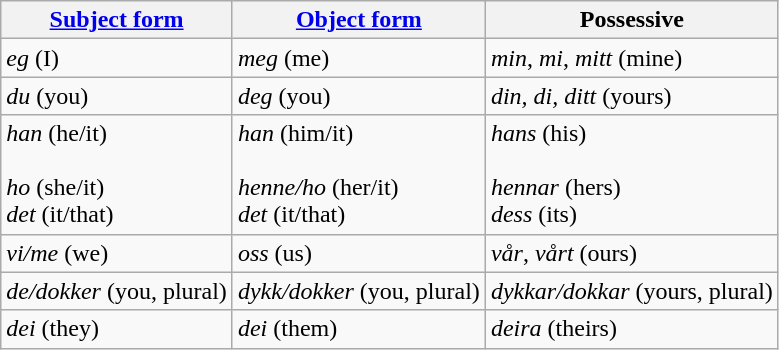<table class="wikitable">
<tr>
<th><a href='#'>Subject form</a></th>
<th><a href='#'>Object form</a></th>
<th>Possessive</th>
</tr>
<tr>
<td><em>eg</em> (I)</td>
<td><em>meg</em> (me)</td>
<td><em>min</em>, <em>mi</em>, <em>mitt</em> (mine)</td>
</tr>
<tr>
<td><em>du</em> (you)</td>
<td><em>deg</em> (you)</td>
<td><em>din, di, ditt</em> (yours)</td>
</tr>
<tr>
<td><em>han</em> (he/it)<br><br><em>ho</em> (she/it)<br>
<em>det</em> (it/that)</td>
<td><em>han</em> (him/it)<br><br><em>henne/ho</em> (her/it)<br>
<em>det</em> (it/that)</td>
<td><em>hans</em> (his)<br><br><em>hennar</em> (hers)<br>
<em>dess</em> (its)</td>
</tr>
<tr>
<td><em>vi/me</em> (we)</td>
<td><em>oss</em> (us)</td>
<td><em>vår</em>, <em>vårt</em> (ours)</td>
</tr>
<tr>
<td><em>de/dokker</em> (you, plural)</td>
<td><em>dykk/dokker</em> (you, plural)</td>
<td><em>dykkar/dokkar</em> (yours, plural)</td>
</tr>
<tr>
<td><em>dei</em> (they)</td>
<td><em>dei</em> (them)</td>
<td><em>deira</em> (theirs)</td>
</tr>
</table>
